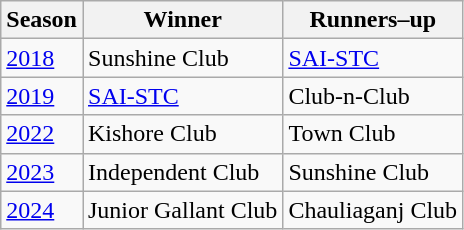<table class="wikitable">
<tr>
<th>Season</th>
<th>Winner</th>
<th>Runners–up</th>
</tr>
<tr>
<td><a href='#'>2018</a></td>
<td>Sunshine Club</td>
<td><a href='#'>SAI-STC</a></td>
</tr>
<tr>
<td><a href='#'>2019</a></td>
<td><a href='#'>SAI-STC</a></td>
<td>Club-n-Club</td>
</tr>
<tr>
<td><a href='#'>2022</a></td>
<td>Kishore Club</td>
<td>Town Club</td>
</tr>
<tr>
<td><a href='#'>2023</a></td>
<td>Independent Club</td>
<td>Sunshine Club</td>
</tr>
<tr>
<td><a href='#'>2024</a></td>
<td>Junior Gallant Club</td>
<td>Chauliaganj Club</td>
</tr>
</table>
